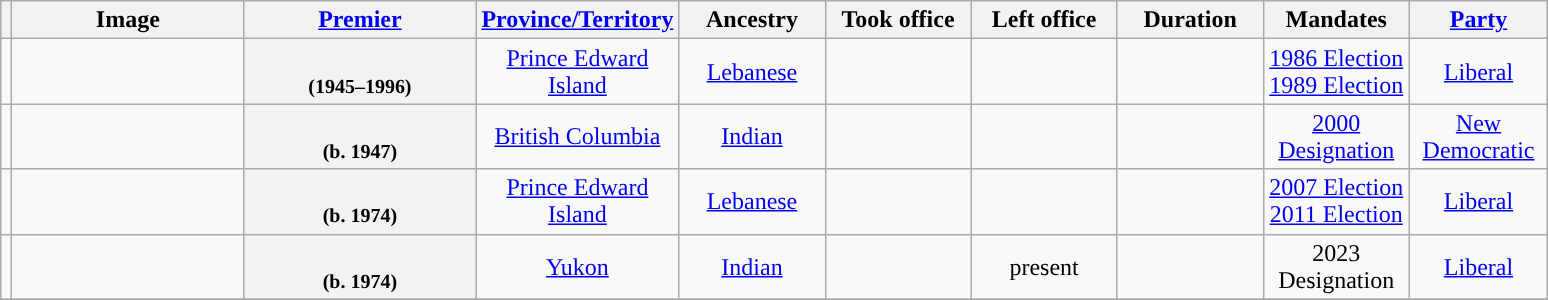<table class="wikitable sortable plainrowheaders" style="text-align: center;">
<tr>
<th scope="col" class=unsortable></th>
<th scope="col" class=unsortable>Image</th>
<th scope="col"><a href='#'>Premier</a></th>
<th scope="col" width=120px><a href='#'>Province/Territory</a></th>
<th scope="col" width=90px>Ancestry</th>
<th scope="col" width=90px>Took office</th>
<th scope="col" width=90px>Left office</th>
<th scope="col" width=90px>Duration</th>
<th scope="col" width=90px>Mandates</th>
<th scope="col" width=85px><a href='#'>Party</a></th>
</tr>
<tr>
<td style="background: "></td>
<td style="width:15%;"></td>
<th scope="row" style="text-align:center; width:15%;"><br><small>(1945–1996)</small></th>
<td><a href='#'>Prince Edward Island</a></td>
<td><a href='#'>Lebanese</a></td>
<td></td>
<td></td>
<td></td>
<td><a href='#'>1986 Election</a> <br> <a href='#'>1989 Election</a></td>
<td><a href='#'>Liberal</a></td>
</tr>
<tr>
<td style="background: "></td>
<td style="width:15%;"></td>
<th scope="row" style="text-align:center; width:15%;"><br><small>(b. 1947)</small></th>
<td><a href='#'>British Columbia</a></td>
<td><a href='#'>Indian</a></td>
<td></td>
<td></td>
<td></td>
<td><a href='#'>2000 Designation</a></td>
<td><a href='#'>New Democratic</a></td>
</tr>
<tr>
<td style="background: "></td>
<td style="width:15%;"></td>
<th scope="row" style="text-align:center; width:15%;"><br><small>(b. 1974)</small></th>
<td><a href='#'>Prince Edward Island</a></td>
<td><a href='#'>Lebanese</a></td>
<td></td>
<td></td>
<td></td>
<td><a href='#'>2007 Election</a> <br> <a href='#'>2011 Election</a></td>
<td><a href='#'>Liberal</a></td>
</tr>
<tr>
<td style="background: "></td>
<td style="width:15%;"></td>
<th scope="row" style="text-align:center; width:15%;"><br><small>(b. 1974)</small></th>
<td><a href='#'>Yukon</a></td>
<td><a href='#'>Indian</a></td>
<td></td>
<td>present</td>
<td></td>
<td>2023 Designation</td>
<td><a href='#'>Liberal</a></td>
</tr>
<tr>
</tr>
</table>
